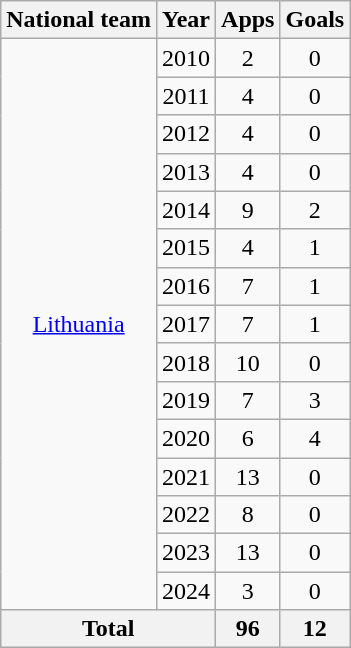<table class="wikitable" style="text-align:center">
<tr>
<th>National team</th>
<th>Year</th>
<th>Apps</th>
<th>Goals</th>
</tr>
<tr>
<td rowspan="15"><a href='#'>Lithuania</a></td>
<td>2010</td>
<td>2</td>
<td>0</td>
</tr>
<tr>
<td>2011</td>
<td>4</td>
<td>0</td>
</tr>
<tr>
<td>2012</td>
<td>4</td>
<td>0</td>
</tr>
<tr>
<td>2013</td>
<td>4</td>
<td>0</td>
</tr>
<tr>
<td>2014</td>
<td>9</td>
<td>2</td>
</tr>
<tr>
<td>2015</td>
<td>4</td>
<td>1</td>
</tr>
<tr>
<td>2016</td>
<td>7</td>
<td>1</td>
</tr>
<tr>
<td>2017</td>
<td>7</td>
<td>1</td>
</tr>
<tr>
<td>2018</td>
<td>10</td>
<td>0</td>
</tr>
<tr>
<td>2019</td>
<td>7</td>
<td>3</td>
</tr>
<tr>
<td>2020</td>
<td>6</td>
<td>4</td>
</tr>
<tr>
<td>2021</td>
<td>13</td>
<td>0</td>
</tr>
<tr>
<td>2022</td>
<td>8</td>
<td>0</td>
</tr>
<tr>
<td>2023</td>
<td>13</td>
<td>0</td>
</tr>
<tr>
<td>2024</td>
<td>3</td>
<td>0</td>
</tr>
<tr>
<th colspan="2">Total</th>
<th>96</th>
<th>12</th>
</tr>
</table>
